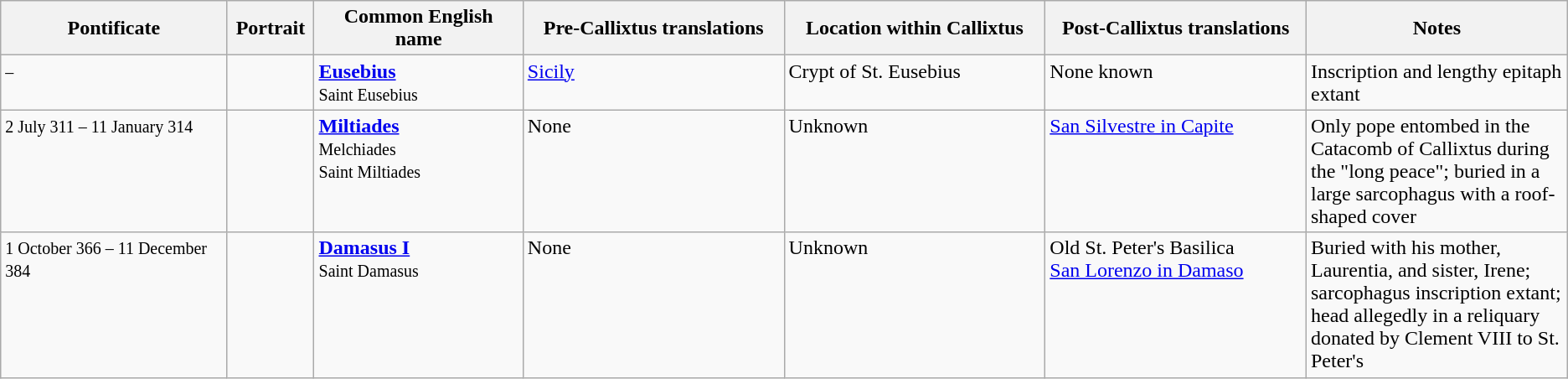<table class=wikitable>
<tr>
<th width="13%">Pontificate</th>
<th width="5%">Portrait</th>
<th width="12%">Common English name</th>
<th width="15%">Pre-Callixtus translations</th>
<th width="15%">Location within Callixtus</th>
<th width="15%">Post-Callixtus translations</th>
<th width="15%">Notes</th>
</tr>
<tr valign="top">
<td><small> – </small></td>
<td></td>
<td><strong><a href='#'>Eusebius</a></strong><br><small>Saint Eusebius</small></td>
<td><a href='#'>Sicily</a></td>
<td>Crypt of St. Eusebius</td>
<td>None known</td>
<td>Inscription and lengthy epitaph extant</td>
</tr>
<tr valign="top">
<td><small>2 July 311 – 11 January 314</small></td>
<td></td>
<td><strong><a href='#'>Miltiades</a></strong><br><small>Melchiades<br>Saint Miltiades</small></td>
<td>None</td>
<td>Unknown</td>
<td><a href='#'>San Silvestre in Capite</a></td>
<td>Only pope entombed in the Catacomb of Callixtus during the "long peace"; buried in a large sarcophagus with a roof-shaped cover</td>
</tr>
<tr valign="top">
<td><small>1 October 366 – 11 December 384</small></td>
<td></td>
<td><strong><a href='#'>Damasus I</a></strong><br><small>Saint Damasus</small></td>
<td>None</td>
<td>Unknown</td>
<td>Old St. Peter's Basilica<br><a href='#'>San Lorenzo in Damaso</a></td>
<td>Buried with his mother, Laurentia, and sister, Irene; sarcophagus inscription extant; head allegedly in a reliquary donated by Clement VIII to St. Peter's</td>
</tr>
</table>
